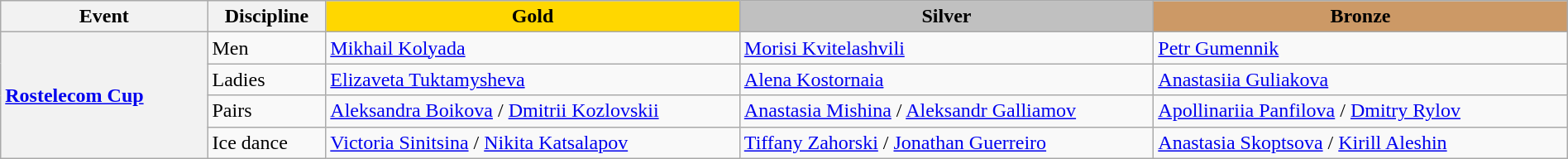<table class="wikitable unsortable" style="text-align:left; width:100%">
<tr>
<th scope="col" style="width:10%">Event</th>
<th scope="col" style="width:5%">Discipline</th>
<td scope="col" style="text-align:center; width:20%; background:gold"><strong>Gold</strong></td>
<td scope="col" style="text-align:center; width:20%; background:silver"><strong>Silver</strong></td>
<td scope="col" style="text-align:center; width:20%; background:#c96"><strong>Bronze</strong></td>
</tr>
<tr>
<th scope="row" style="text-align:left" rowspan="4"> <a href='#'>Rostelecom Cup</a></th>
<td>Men</td>
<td> <a href='#'>Mikhail Kolyada</a></td>
<td> <a href='#'>Morisi Kvitelashvili</a></td>
<td> <a href='#'>Petr Gumennik</a></td>
</tr>
<tr>
<td>Ladies</td>
<td> <a href='#'>Elizaveta Tuktamysheva</a></td>
<td> <a href='#'>Alena Kostornaia</a></td>
<td> <a href='#'>Anastasiia Guliakova</a></td>
</tr>
<tr>
<td>Pairs</td>
<td> <a href='#'>Aleksandra Boikova</a> / <a href='#'>Dmitrii Kozlovskii</a></td>
<td> <a href='#'>Anastasia Mishina</a> / <a href='#'>Aleksandr Galliamov</a></td>
<td> <a href='#'>Apollinariia Panfilova</a> / <a href='#'>Dmitry Rylov</a></td>
</tr>
<tr>
<td>Ice dance</td>
<td> <a href='#'>Victoria Sinitsina</a> / <a href='#'>Nikita Katsalapov</a></td>
<td> <a href='#'>Tiffany Zahorski</a> / <a href='#'>Jonathan Guerreiro</a></td>
<td> <a href='#'>Anastasia Skoptsova</a> / <a href='#'>Kirill Aleshin</a></td>
</tr>
</table>
